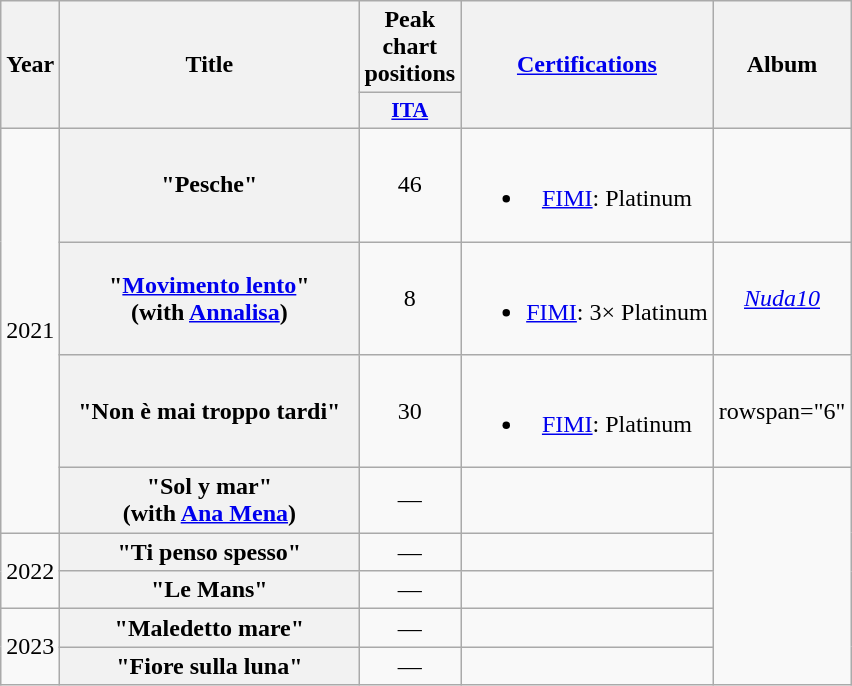<table class="wikitable plainrowheaders" style="text-align:center;">
<tr>
<th scope="col" rowspan="2" style="width:1em;">Year</th>
<th scope="col" rowspan="2" style="width:12em;">Title</th>
<th scope="col" colspan="1">Peak chart positions</th>
<th scope="col" rowspan="2"><a href='#'>Certifications</a></th>
<th scope="col" rowspan="2">Album</th>
</tr>
<tr>
<th scope="col" style="width:2.2em; font-size:90%;"><a href='#'>ITA</a><br></th>
</tr>
<tr>
<td rowspan="4">2021</td>
<th scope="row">"Pesche"</th>
<td>46</td>
<td><br><ul><li><a href='#'>FIMI</a>: Platinum</li></ul></td>
<td></td>
</tr>
<tr>
<th scope="row">"<a href='#'>Movimento lento</a>"<br>(with <a href='#'>Annalisa</a>)</th>
<td>8</td>
<td><br><ul><li><a href='#'>FIMI</a>: 3× Platinum</li></ul></td>
<td><em><a href='#'>Nuda10</a></em></td>
</tr>
<tr>
<th scope="row">"Non è mai troppo tardi"</th>
<td>30</td>
<td><br><ul><li><a href='#'>FIMI</a>: Platinum</li></ul></td>
<td>rowspan="6" </td>
</tr>
<tr>
<th scope="row">"Sol y mar"<br>(with <a href='#'>Ana Mena</a>)</th>
<td>—</td>
<td></td>
</tr>
<tr>
<td rowspan="2">2022</td>
<th scope="row">"Ti penso spesso"</th>
<td>—</td>
<td></td>
</tr>
<tr>
<th scope="row">"Le Mans"</th>
<td>—</td>
<td></td>
</tr>
<tr>
<td rowspan="2">2023</td>
<th scope="row">"Maledetto mare"</th>
<td>—</td>
<td></td>
</tr>
<tr>
<th scope="row">"Fiore sulla luna"</th>
<td>—</td>
<td></td>
</tr>
</table>
